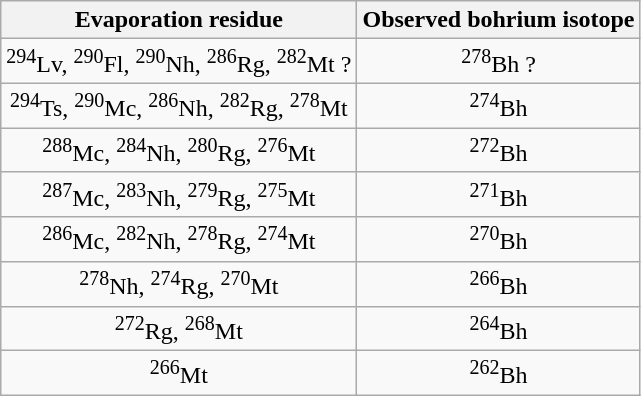<table class="wikitable" style="text-align:center">
<tr>
<th>Evaporation residue</th>
<th>Observed bohrium isotope</th>
</tr>
<tr>
<td><sup>294</sup>Lv, <sup>290</sup>Fl, <sup>290</sup>Nh, <sup>286</sup>Rg, <sup>282</sup>Mt ?</td>
<td><sup>278</sup>Bh ?</td>
</tr>
<tr>
<td><sup>294</sup>Ts, <sup>290</sup>Mc, <sup>286</sup>Nh, <sup>282</sup>Rg, <sup>278</sup>Mt</td>
<td><sup>274</sup>Bh</td>
</tr>
<tr>
<td><sup>288</sup>Mc, <sup>284</sup>Nh, <sup>280</sup>Rg, <sup>276</sup>Mt</td>
<td><sup>272</sup>Bh</td>
</tr>
<tr>
<td><sup>287</sup>Mc, <sup>283</sup>Nh, <sup>279</sup>Rg, <sup>275</sup>Mt</td>
<td><sup>271</sup>Bh</td>
</tr>
<tr>
<td><sup>286</sup>Mc, <sup>282</sup>Nh, <sup>278</sup>Rg, <sup>274</sup>Mt</td>
<td><sup>270</sup>Bh</td>
</tr>
<tr>
<td><sup>278</sup>Nh, <sup>274</sup>Rg, <sup>270</sup>Mt</td>
<td><sup>266</sup>Bh</td>
</tr>
<tr>
<td><sup>272</sup>Rg, <sup>268</sup>Mt</td>
<td><sup>264</sup>Bh</td>
</tr>
<tr>
<td><sup>266</sup>Mt</td>
<td><sup>262</sup>Bh</td>
</tr>
</table>
